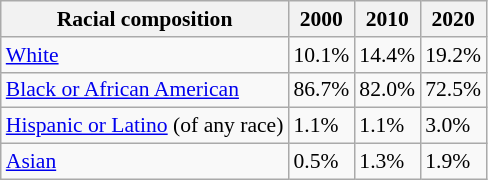<table class="wikitable sortable collapsible" style="font-size: 90%;">
<tr>
<th>Racial composition</th>
<th>2000</th>
<th>2010</th>
<th>2020</th>
</tr>
<tr>
<td><a href='#'>White</a></td>
<td>10.1%</td>
<td>14.4%</td>
<td>19.2%</td>
</tr>
<tr>
<td><a href='#'>Black or African American</a></td>
<td>86.7%</td>
<td>82.0%</td>
<td>72.5%</td>
</tr>
<tr>
<td><a href='#'>Hispanic or Latino</a> (of any race)</td>
<td>1.1%</td>
<td>1.1%</td>
<td>3.0%</td>
</tr>
<tr>
<td><a href='#'>Asian</a></td>
<td>0.5%</td>
<td>1.3%</td>
<td>1.9%</td>
</tr>
</table>
